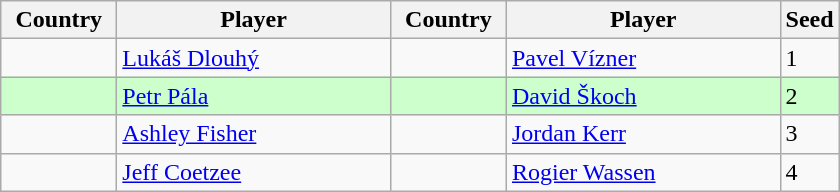<table class="sortable wikitable">
<tr>
<th width="70">Country</th>
<th width="175">Player</th>
<th width="70">Country</th>
<th width="175">Player</th>
<th>Seed</th>
</tr>
<tr>
<td></td>
<td><a href='#'>Lukáš Dlouhý</a></td>
<td></td>
<td><a href='#'>Pavel Vízner</a></td>
<td>1</td>
</tr>
<tr style="background:#cfc;">
<td></td>
<td><a href='#'>Petr Pála</a></td>
<td></td>
<td><a href='#'>David Škoch</a></td>
<td>2</td>
</tr>
<tr>
<td></td>
<td><a href='#'>Ashley Fisher</a></td>
<td></td>
<td><a href='#'>Jordan Kerr</a></td>
<td>3</td>
</tr>
<tr>
<td></td>
<td><a href='#'>Jeff Coetzee</a></td>
<td></td>
<td><a href='#'>Rogier Wassen</a></td>
<td>4</td>
</tr>
</table>
